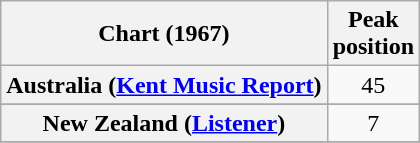<table class="wikitable sortable plainrowheaders" style="text-align:center">
<tr>
<th>Chart (1967)</th>
<th>Peak<br>position</th>
</tr>
<tr>
<th scope="row">Australia (<a href='#'>Kent Music Report</a>)</th>
<td>45</td>
</tr>
<tr>
</tr>
<tr>
</tr>
<tr>
</tr>
<tr>
</tr>
<tr>
<th scope="row">New Zealand (<a href='#'>Listener</a>)</th>
<td>7</td>
</tr>
<tr>
</tr>
</table>
